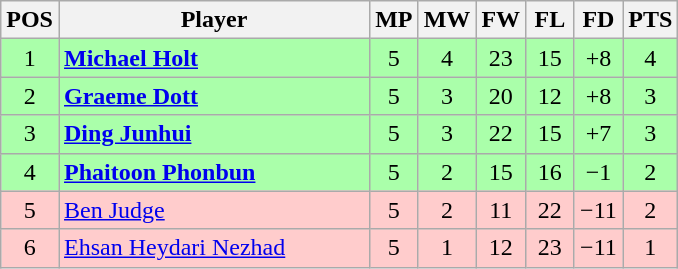<table class="wikitable" style="text-align: center;">
<tr>
<th width=25>POS</th>
<th width=200>Player</th>
<th width=25>MP</th>
<th width=25>MW</th>
<th width=25>FW</th>
<th width=25>FL</th>
<th width=25>FD</th>
<th width=25>PTS</th>
</tr>
<tr style="background:#aaffaa;">
<td>1</td>
<td style="text-align:left;"> <strong><a href='#'>Michael Holt</a></strong></td>
<td>5</td>
<td>4</td>
<td>23</td>
<td>15</td>
<td>+8</td>
<td>4</td>
</tr>
<tr style="background:#aaffaa;">
<td>2</td>
<td style="text-align:left;"> <strong><a href='#'>Graeme Dott</a></strong></td>
<td>5</td>
<td>3</td>
<td>20</td>
<td>12</td>
<td>+8</td>
<td>3</td>
</tr>
<tr style="background:#aaffaa;">
<td>3</td>
<td style="text-align:left;"> <strong><a href='#'>Ding Junhui</a></strong></td>
<td>5</td>
<td>3</td>
<td>22</td>
<td>15</td>
<td>+7</td>
<td>3</td>
</tr>
<tr style="background:#aaffaa;">
<td>4</td>
<td style="text-align:left;"> <strong><a href='#'>Phaitoon Phonbun</a></strong></td>
<td>5</td>
<td>2</td>
<td>15</td>
<td>16</td>
<td>−1</td>
<td>2</td>
</tr>
<tr style="background:#fcc;">
<td>5</td>
<td style="text-align:left;"> <a href='#'>Ben Judge</a></td>
<td>5</td>
<td>2</td>
<td>11</td>
<td>22</td>
<td>−11</td>
<td>2</td>
</tr>
<tr style="background:#fcc;">
<td>6</td>
<td style="text-align:left;"> <a href='#'>Ehsan Heydari Nezhad</a></td>
<td>5</td>
<td>1</td>
<td>12</td>
<td>23</td>
<td>−11</td>
<td>1</td>
</tr>
</table>
